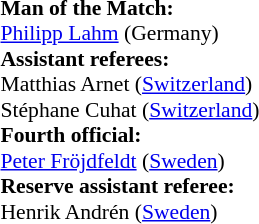<table style="width:100%; font-size:90%;">
<tr>
<td><br><strong>Man of the Match:</strong>
<br><a href='#'>Philipp Lahm</a> (Germany)<br><strong>Assistant referees:</strong>
<br>Matthias Arnet (<a href='#'>Switzerland</a>)
<br>Stéphane Cuhat (<a href='#'>Switzerland</a>)
<br><strong>Fourth official:</strong>
<br><a href='#'>Peter Fröjdfeldt</a> (<a href='#'>Sweden</a>)
<br><strong>Reserve assistant referee:</strong>
<br>Henrik Andrén (<a href='#'>Sweden</a>)</td>
</tr>
</table>
